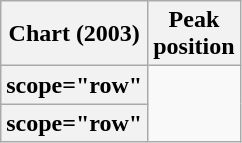<table class="wikitable sortable plainrowheaders">
<tr>
<th scope="col">Chart (2003)</th>
<th scope="col">Peak<br>position</th>
</tr>
<tr>
<th>scope="row" </th>
</tr>
<tr>
<th>scope="row" </th>
</tr>
</table>
